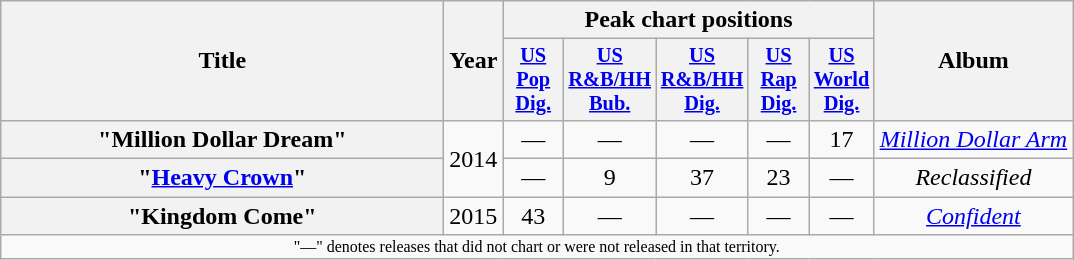<table class="wikitable plainrowheaders" style="text-align:center;">
<tr>
<th rowspan="2" style="width:18em;">Title</th>
<th rowspan="2">Year</th>
<th colspan="5">Peak chart positions</th>
<th rowspan="2">Album</th>
</tr>
<tr>
<th style="width:2.5em;font-size:85%;"><a href='#'>US<br>Pop<br>Dig.</a><br></th>
<th style="width:3em;font-size:85%;"><a href='#'>US<br>R&B/HH<br>Bub.</a><br></th>
<th style="width:2.5em;font-size:85%;"><a href='#'>US<br>R&B/HH<br>Dig.</a><br></th>
<th style="width:2.5em;font-size:85%;"><a href='#'>US<br>Rap<br>Dig.</a><br></th>
<th style="width:2.5em;font-size:85%;"><a href='#'>US<br>World<br>Dig.</a><br></th>
</tr>
<tr>
<th scope="row">"Million Dollar Dream"<br></th>
<td rowspan="2">2014</td>
<td>—</td>
<td>—</td>
<td>—</td>
<td>—</td>
<td>17</td>
<td><em><a href='#'>Million Dollar Arm</a></em></td>
</tr>
<tr>
<th scope="row">"<a href='#'>Heavy Crown</a>"<br></th>
<td>—</td>
<td>9</td>
<td>37</td>
<td>23</td>
<td>—</td>
<td><em>Reclassified</em></td>
</tr>
<tr>
<th scope="row">"Kingdom Come"<br></th>
<td>2015</td>
<td>43</td>
<td>—</td>
<td>—</td>
<td>—</td>
<td>—</td>
<td><em><a href='#'>Confident</a></em></td>
</tr>
<tr>
<td align="center" colspan="15" style="font-size:8pt">"—" denotes releases that did not chart or were not released in that territory.</td>
</tr>
</table>
